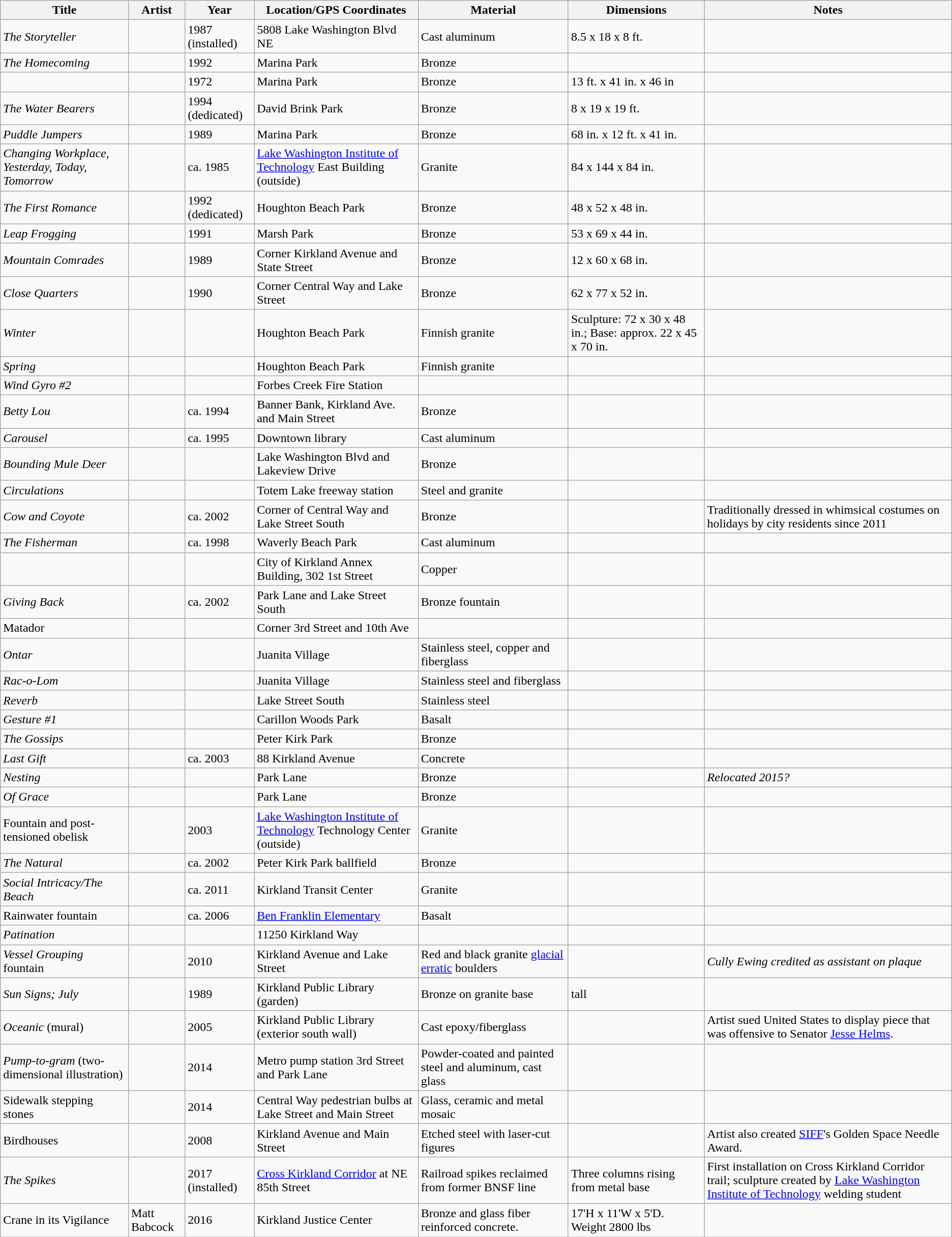<table class="wikitable sortable">
<tr>
<th>Title</th>
<th>Artist</th>
<th>Year</th>
<th>Location/GPS Coordinates</th>
<th>Material</th>
<th>Dimensions</th>
<th>Notes</th>
</tr>
<tr>
<td><em>The Storyteller</em></td>
<td></td>
<td>1987 (installed)</td>
<td>5808 Lake Washington Blvd NE<br></td>
<td>Cast aluminum</td>
<td>8.5 x 18 x 8 ft.</td>
<td></td>
</tr>
<tr>
<td><em>The Homecoming</em></td>
<td></td>
<td>1992</td>
<td>Marina Park<br></td>
<td>Bronze</td>
<td></td>
<td></td>
</tr>
<tr>
<td><em></em><br></td>
<td></td>
<td>1972</td>
<td>Marina Park<br></td>
<td>Bronze</td>
<td>13 ft. x 41 in. x 46 in</td>
<td></td>
</tr>
<tr>
<td><em>The Water Bearers</em></td>
<td></td>
<td>1994 (dedicated)</td>
<td>David Brink Park<br></td>
<td>Bronze</td>
<td>8 x 19 x 19 ft.</td>
<td></td>
</tr>
<tr>
<td><em>Puddle Jumpers</em></td>
<td></td>
<td>1989</td>
<td>Marina Park<br></td>
<td>Bronze</td>
<td>68 in. x 12 ft. x 41 in.</td>
<td></td>
</tr>
<tr>
<td><em>Changing Workplace, Yesterday, Today, Tomorrow</em></td>
<td></td>
<td>ca. 1985</td>
<td><a href='#'>Lake Washington Institute of Technology</a> East Building (outside)<br></td>
<td>Granite</td>
<td>84 x 144 x 84 in.</td>
<td></td>
</tr>
<tr>
<td><em>The First Romance</em></td>
<td></td>
<td>1992 (dedicated)</td>
<td>Houghton Beach Park<br></td>
<td>Bronze</td>
<td>48 x 52 x 48 in.</td>
<td></td>
</tr>
<tr>
<td><em>Leap Frogging</em></td>
<td></td>
<td>1991</td>
<td>Marsh Park<br></td>
<td>Bronze</td>
<td>53 x 69 x 44 in.</td>
<td></td>
</tr>
<tr>
<td><em>Mountain Comrades</em></td>
<td></td>
<td>1989</td>
<td>Corner Kirkland Avenue and State Street<br></td>
<td>Bronze</td>
<td>12 x 60 x 68 in.</td>
<td></td>
</tr>
<tr>
<td><em>Close Quarters</em></td>
<td></td>
<td>1990</td>
<td>Corner Central Way and Lake Street<br></td>
<td>Bronze</td>
<td>62 x 77 x 52 in.</td>
<td></td>
</tr>
<tr>
<td><em>Winter</em></td>
<td></td>
<td></td>
<td>Houghton Beach Park<br></td>
<td>Finnish granite</td>
<td>Sculpture: 72 x 30 x 48 in.; Base: approx. 22 x 45 x 70 in.</td>
<td></td>
</tr>
<tr>
<td><em>Spring</em></td>
<td></td>
<td></td>
<td>Houghton Beach Park<br></td>
<td>Finnish granite</td>
<td></td>
<td></td>
</tr>
<tr>
<td><em>Wind Gyro #2</em></td>
<td></td>
<td></td>
<td>Forbes Creek Fire Station<br></td>
<td></td>
<td></td>
<td></td>
</tr>
<tr>
<td><em>Betty Lou</em></td>
<td></td>
<td>ca. 1994</td>
<td>Banner Bank, Kirkland Ave. and Main Street<br></td>
<td>Bronze</td>
<td></td>
<td></td>
</tr>
<tr>
<td><em>Carousel</em></td>
<td></td>
<td>ca. 1995</td>
<td>Downtown library<br></td>
<td>Cast aluminum</td>
<td></td>
<td></td>
</tr>
<tr>
<td><em>Bounding Mule Deer</em></td>
<td></td>
<td></td>
<td>Lake Washington Blvd and Lakeview Drive<br></td>
<td>Bronze</td>
<td></td>
<td></td>
</tr>
<tr>
<td><em>Circulations</em></td>
<td></td>
<td></td>
<td>Totem Lake freeway station</td>
<td>Steel and granite</td>
<td></td>
<td></td>
</tr>
<tr>
<td><em>Cow and Coyote</em></td>
<td></td>
<td>ca. 2002</td>
<td>Corner of Central Way and Lake Street South<br></td>
<td>Bronze</td>
<td></td>
<td>Traditionally dressed in whimsical costumes on holidays by city residents since 2011</td>
</tr>
<tr>
<td><em>The Fisherman</em></td>
<td></td>
<td>ca. 1998</td>
<td>Waverly Beach Park<br></td>
<td>Cast aluminum</td>
<td></td>
<td></td>
</tr>
<tr>
<td><em></em></td>
<td></td>
<td></td>
<td>City of Kirkland Annex Building, 302 1st Street<br></td>
<td>Copper</td>
<td></td>
<td></td>
</tr>
<tr>
<td><em>Giving Back</em></td>
<td></td>
<td>ca. 2002</td>
<td>Park Lane and Lake Street South<br></td>
<td>Bronze fountain</td>
<td></td>
<td></td>
</tr>
<tr>
<td>Matador</td>
<td></td>
<td></td>
<td>Corner 3rd Street and 10th Ave<br></td>
<td></td>
<td></td>
<td></td>
</tr>
<tr>
<td><em>Ontar</em></td>
<td></td>
<td></td>
<td>Juanita Village<br></td>
<td>Stainless steel, copper and fiberglass</td>
<td></td>
<td></td>
</tr>
<tr>
<td><em>Rac-o-Lom</em></td>
<td></td>
<td></td>
<td>Juanita Village<br></td>
<td>Stainless steel and fiberglass</td>
<td></td>
<td></td>
</tr>
<tr>
<td><em>Reverb</em></td>
<td></td>
<td></td>
<td>Lake Street South<br></td>
<td>Stainless steel</td>
<td></td>
<td></td>
</tr>
<tr>
<td><em>Gesture #1</em></td>
<td></td>
<td></td>
<td>Carillon Woods Park<br></td>
<td>Basalt</td>
<td></td>
<td></td>
</tr>
<tr>
<td><em>The Gossips</em></td>
<td></td>
<td></td>
<td>Peter Kirk Park<br></td>
<td>Bronze</td>
<td></td>
<td></td>
</tr>
<tr>
<td><em>Last Gift</em></td>
<td></td>
<td>ca. 2003</td>
<td>88 Kirkland Avenue<br></td>
<td>Concrete</td>
<td></td>
<td></td>
</tr>
<tr>
<td><em>Nesting</em></td>
<td></td>
<td></td>
<td>Park Lane<br></td>
<td>Bronze</td>
<td></td>
<td> <em>Relocated 2015?</em></td>
</tr>
<tr>
<td><em>Of Grace</em></td>
<td></td>
<td></td>
<td>Park Lane<br></td>
<td>Bronze</td>
<td></td>
<td></td>
</tr>
<tr>
<td>Fountain and post-tensioned obelisk</td>
<td></td>
<td>2003</td>
<td><a href='#'>Lake Washington Institute of Technology</a> Technology Center (outside)<br></td>
<td>Granite</td>
<td></td>
<td></td>
</tr>
<tr>
<td><em>The Natural</em></td>
<td></td>
<td>ca. 2002</td>
<td>Peter Kirk Park ballfield<br></td>
<td>Bronze</td>
<td></td>
<td></td>
</tr>
<tr>
<td><em>Social Intricacy/The Beach</em></td>
<td></td>
<td>ca. 2011</td>
<td>Kirkland Transit Center<br></td>
<td>Granite</td>
<td></td>
<td></td>
</tr>
<tr>
<td>Rainwater fountain</td>
<td></td>
<td>ca. 2006</td>
<td><a href='#'>Ben Franklin Elementary</a><br></td>
<td>Basalt</td>
<td></td>
<td></td>
</tr>
<tr>
<td><em>Patination</em></td>
<td></td>
<td></td>
<td>11250 Kirkland Way<br></td>
<td></td>
<td></td>
<td></td>
</tr>
<tr>
<td><em>Vessel Grouping</em> fountain</td>
<td></td>
<td>2010</td>
<td>Kirkland Avenue and Lake Street<br></td>
<td>Red and black granite <a href='#'>glacial erratic</a> boulders</td>
<td></td>
<td> <em>Cully Ewing credited as assistant on plaque</em></td>
</tr>
<tr>
<td><em>Sun Signs; July</em></td>
<td></td>
<td>1989</td>
<td>Kirkland Public Library (garden) </td>
<td>Bronze on granite base</td>
<td> tall</td>
<td></td>
</tr>
<tr>
<td><em>Oceanic</em> (mural)</td>
<td></td>
<td>2005</td>
<td>Kirkland Public Library (exterior south wall) </td>
<td>Cast epoxy/fiberglass</td>
<td></td>
<td>Artist sued United States to display piece that was offensive to Senator <a href='#'>Jesse Helms</a>.</td>
</tr>
<tr>
<td><em>Pump-to-gram</em> (two-dimensional illustration)</td>
<td></td>
<td>2014</td>
<td>Metro pump station 3rd Street and Park Lane </td>
<td>Powder‐coated and painted steel and aluminum, cast glass</td>
<td></td>
<td></td>
</tr>
<tr>
<td>Sidewalk stepping stones</td>
<td></td>
<td>2014</td>
<td>Central Way pedestrian bulbs at Lake Street and Main Street </td>
<td>Glass, ceramic and metal mosaic</td>
<td></td>
<td></td>
</tr>
<tr>
<td>Birdhouses</td>
<td></td>
<td>2008</td>
<td>Kirkland Avenue and Main Street </td>
<td>Etched steel with laser‐cut figures</td>
<td></td>
<td>Artist also created <a href='#'>SIFF</a>'s Golden Space Needle Award.</td>
</tr>
<tr>
<td><em>The Spikes</em></td>
<td></td>
<td>2017 (installed)</td>
<td><a href='#'>Cross Kirkland Corridor</a> at NE 85th Street </td>
<td>Railroad spikes reclaimed from former BNSF line</td>
<td>Three  columns rising from  metal base</td>
<td>First installation on Cross Kirkland Corridor trail; sculpture created by <a href='#'>Lake Washington Institute of Technology</a> welding student</td>
</tr>
<tr>
<td>Crane in its Vigilance</td>
<td>Matt Babcock</td>
<td>2016</td>
<td>Kirkland Justice Center<br></td>
<td>Bronze and glass fiber reinforced concrete.</td>
<td>17'H x 11'W x 5'D. Weight 2800 lbs</td>
<td></td>
</tr>
</table>
